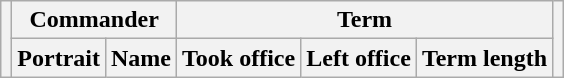<table class="wikitable">
<tr>
<th rowspan=2></th>
<th colspan=2>Commander</th>
<th colspan=3>Term</th>
<th rowspan=2></th>
</tr>
<tr>
<th>Portrait</th>
<th>Name</th>
<th>Took office</th>
<th>Left office</th>
<th>Term length<br>


</th>
</tr>
</table>
